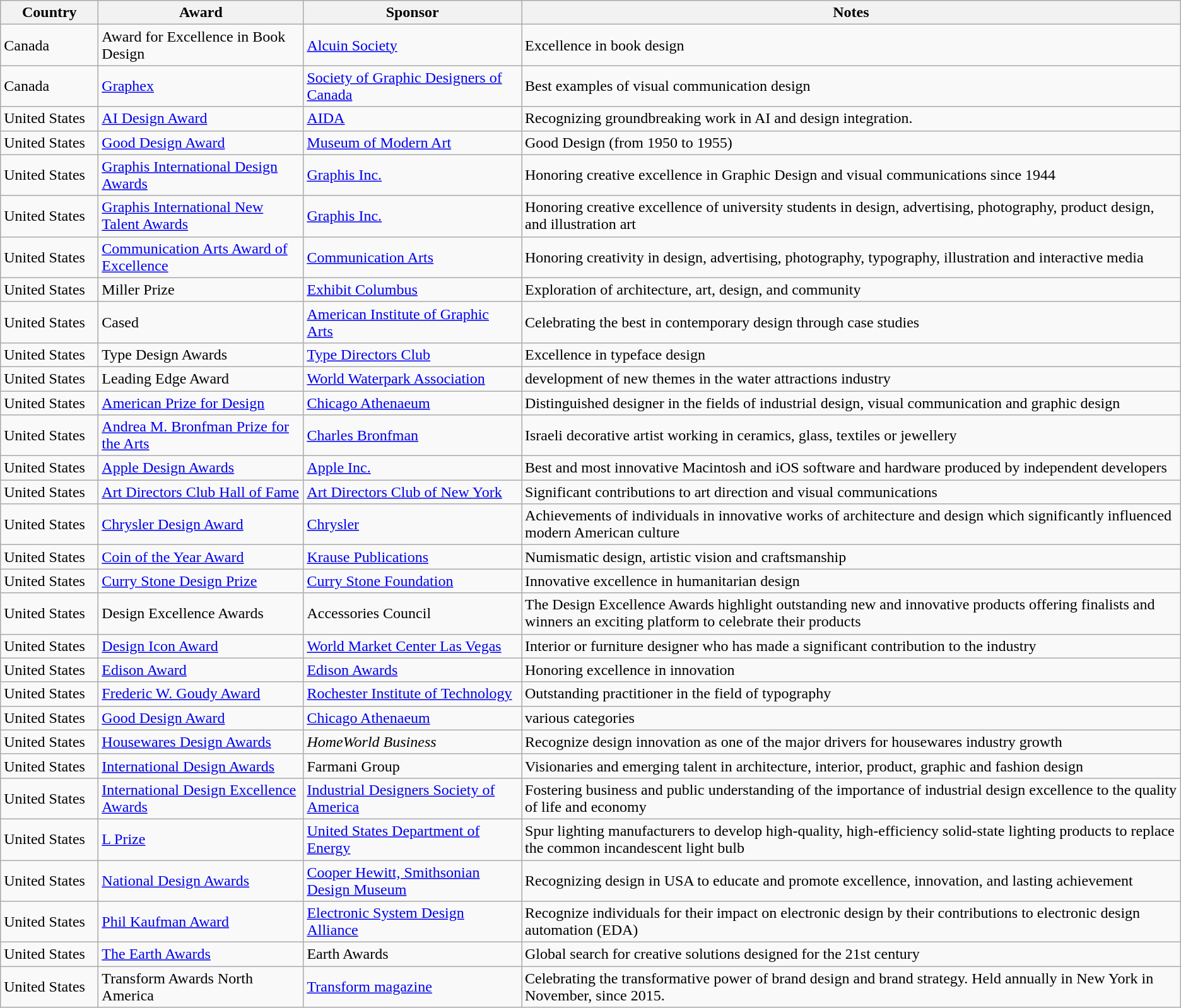<table class="wikitable sortable">
<tr>
<th style="width:6em;">Country</th>
<th>Award</th>
<th>Sponsor</th>
<th>Notes</th>
</tr>
<tr>
<td>Canada</td>
<td>Award for Excellence in Book Design</td>
<td><a href='#'>Alcuin Society</a></td>
<td>Excellence in book design</td>
</tr>
<tr>
<td>Canada</td>
<td><a href='#'>Graphex</a></td>
<td><a href='#'>Society of Graphic Designers of Canada</a></td>
<td>Best examples of visual communication design</td>
</tr>
<tr>
<td>United States</td>
<td><a href='#'>AI Design Award</a></td>
<td><a href='#'>AIDA</a></td>
<td>Recognizing groundbreaking work in AI and design integration.</td>
</tr>
<tr>
<td>United States</td>
<td><a href='#'>Good Design Award</a></td>
<td><a href='#'>Museum of Modern Art</a></td>
<td>Good Design (from 1950 to 1955)</td>
</tr>
<tr>
<td>United States</td>
<td><a href='#'>Graphis International Design Awards</a></td>
<td><a href='#'>Graphis Inc.</a></td>
<td>Honoring creative excellence in Graphic Design and visual communications since 1944</td>
</tr>
<tr>
<td>United States</td>
<td><a href='#'>Graphis International New Talent Awards</a></td>
<td><a href='#'>Graphis Inc.</a></td>
<td>Honoring creative excellence of university students in design, advertising, photography, product design, and illustration art</td>
</tr>
<tr>
<td>United States</td>
<td><a href='#'>Communication Arts Award of Excellence</a></td>
<td><a href='#'>Communication Arts</a></td>
<td>Honoring creativity in design, advertising, photography, typography, illustration and interactive media </td>
</tr>
<tr>
<td>United States</td>
<td>Miller Prize</td>
<td><a href='#'>Exhibit Columbus</a></td>
<td>Exploration of architecture, art, design, and community</td>
</tr>
<tr>
<td>United States</td>
<td>Cased</td>
<td><a href='#'>American Institute of Graphic Arts</a></td>
<td>Celebrating the best in contemporary design through case studies</td>
</tr>
<tr>
<td>United States</td>
<td>Type Design Awards</td>
<td><a href='#'>Type Directors Club</a></td>
<td>Excellence in typeface design</td>
</tr>
<tr>
<td>United States</td>
<td>Leading Edge Award</td>
<td><a href='#'>World Waterpark Association</a></td>
<td>development of new themes in the water attractions industry</td>
</tr>
<tr>
<td>United States</td>
<td><a href='#'>American Prize for Design</a></td>
<td><a href='#'>Chicago Athenaeum</a></td>
<td>Distinguished designer in the fields of industrial design, visual communication and graphic design</td>
</tr>
<tr>
<td>United States</td>
<td><a href='#'>Andrea M. Bronfman Prize for the Arts</a></td>
<td><a href='#'>Charles Bronfman</a></td>
<td>Israeli decorative artist working in ceramics, glass, textiles or jewellery</td>
</tr>
<tr>
<td>United States</td>
<td><a href='#'>Apple Design Awards</a></td>
<td><a href='#'>Apple Inc.</a></td>
<td>Best and most innovative Macintosh and iOS software and hardware produced by independent developers</td>
</tr>
<tr>
<td>United States</td>
<td><a href='#'>Art Directors Club Hall of Fame</a></td>
<td><a href='#'>Art Directors Club of New York</a></td>
<td>Significant contributions to art direction and visual communications</td>
</tr>
<tr>
<td>United States</td>
<td><a href='#'>Chrysler Design Award</a></td>
<td><a href='#'>Chrysler</a></td>
<td>Achievements of individuals in innovative works of architecture and design which significantly influenced modern American culture</td>
</tr>
<tr>
<td>United States</td>
<td><a href='#'>Coin of the Year Award</a></td>
<td><a href='#'>Krause Publications</a></td>
<td>Numismatic design, artistic vision and craftsmanship</td>
</tr>
<tr>
<td>United States</td>
<td><a href='#'>Curry Stone Design Prize</a></td>
<td><a href='#'>Curry Stone Foundation</a></td>
<td>Innovative excellence in humanitarian design</td>
</tr>
<tr>
<td>United States</td>
<td>Design Excellence Awards</td>
<td>Accessories Council</td>
<td>The Design Excellence Awards highlight outstanding new and innovative products offering finalists and winners an exciting platform to celebrate their products</td>
</tr>
<tr>
<td>United States</td>
<td><a href='#'>Design Icon Award</a></td>
<td><a href='#'>World Market Center Las Vegas</a></td>
<td>Interior or furniture designer who has made a significant contribution to the industry</td>
</tr>
<tr>
<td>United States</td>
<td><a href='#'>Edison Award</a></td>
<td><a href='#'>Edison Awards</a></td>
<td>Honoring excellence in innovation</td>
</tr>
<tr>
<td>United States</td>
<td><a href='#'>Frederic W. Goudy Award</a></td>
<td><a href='#'>Rochester Institute of Technology</a></td>
<td>Outstanding practitioner in the field of typography</td>
</tr>
<tr>
<td>United States</td>
<td><a href='#'>Good Design Award</a></td>
<td><a href='#'>Chicago Athenaeum</a></td>
<td>various categories</td>
</tr>
<tr>
<td>United States</td>
<td><a href='#'>Housewares Design Awards</a></td>
<td><em>HomeWorld Business</em></td>
<td>Recognize design innovation as one of the major drivers for housewares industry growth</td>
</tr>
<tr>
<td>United States</td>
<td><a href='#'>International Design Awards</a></td>
<td>Farmani Group</td>
<td>Visionaries and emerging talent in architecture, interior, product, graphic and fashion design</td>
</tr>
<tr>
<td>United States</td>
<td><a href='#'>International Design Excellence Awards</a></td>
<td><a href='#'>Industrial Designers Society of America</a></td>
<td>Fostering business and public understanding of the importance of industrial design excellence to the quality of life and economy</td>
</tr>
<tr>
<td>United States</td>
<td><a href='#'>L Prize</a></td>
<td><a href='#'>United States Department of Energy</a></td>
<td>Spur lighting manufacturers to develop high-quality, high-efficiency solid-state lighting products to replace the common incandescent light bulb</td>
</tr>
<tr>
<td>United States</td>
<td><a href='#'>National Design Awards</a></td>
<td><a href='#'>Cooper Hewitt, Smithsonian Design Museum</a></td>
<td>Recognizing design in USA to educate and promote excellence, innovation, and lasting achievement</td>
</tr>
<tr>
<td>United States</td>
<td><a href='#'>Phil Kaufman Award</a></td>
<td><a href='#'>Electronic System Design Alliance</a></td>
<td>Recognize individuals for their impact on electronic design by their contributions to electronic design automation (EDA)</td>
</tr>
<tr>
<td>United States</td>
<td><a href='#'>The Earth Awards</a></td>
<td>Earth Awards</td>
<td>Global search for creative solutions designed for the 21st century</td>
</tr>
<tr>
<td>United States</td>
<td>Transform Awards North America</td>
<td><a href='#'>Transform magazine</a></td>
<td>Celebrating the transformative power of brand design and brand strategy. Held annually in New York in November, since 2015.</td>
</tr>
</table>
